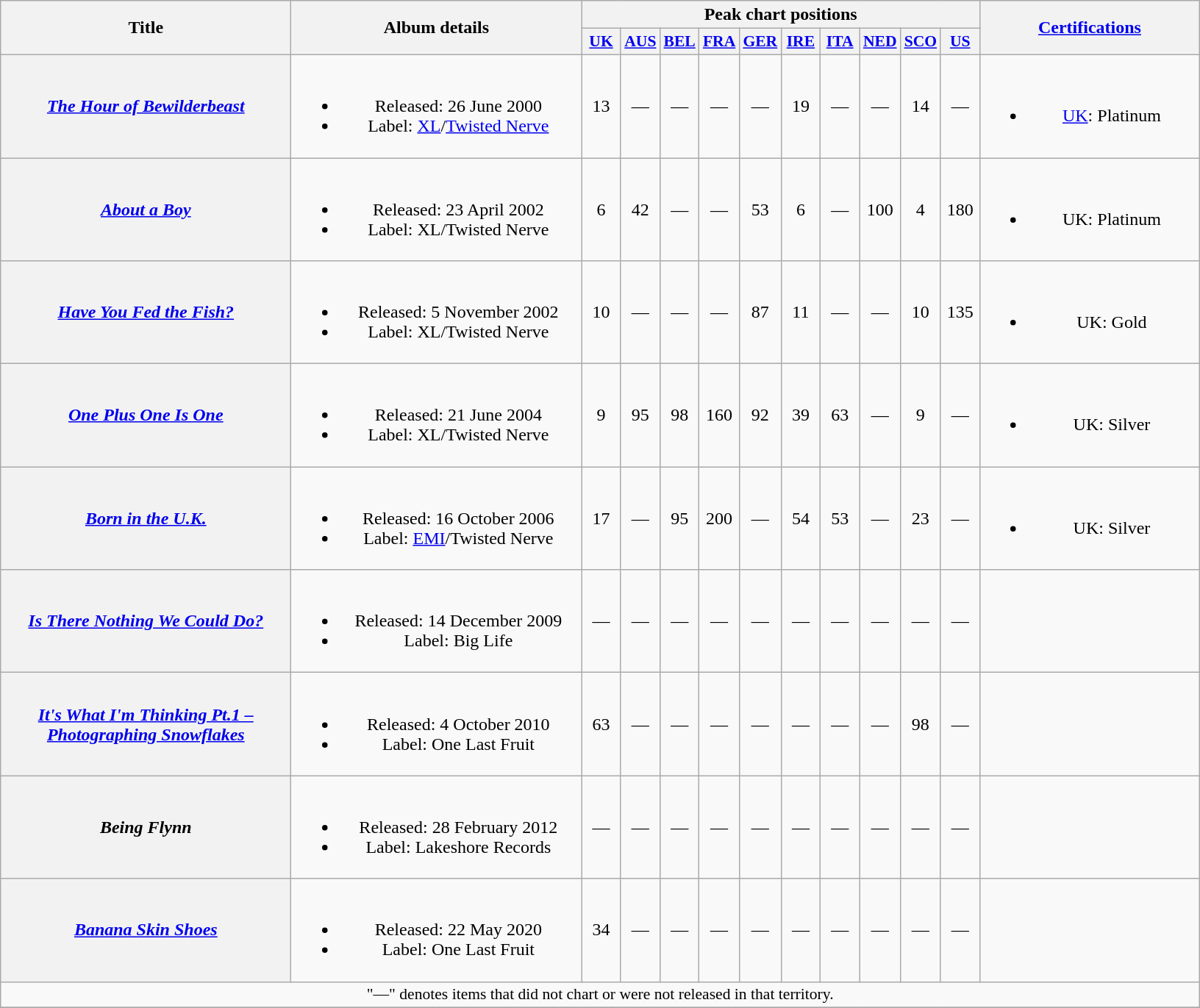<table class="wikitable plainrowheaders" style="text-align:center;">
<tr>
<th scope="col" rowspan="2" style="width:16em;">Title</th>
<th scope="col" rowspan="2" style="width:16em;">Album details</th>
<th scope="col" colspan="10">Peak chart positions</th>
<th rowspan="2" style="width:12em;"><a href='#'>Certifications</a></th>
</tr>
<tr>
<th style="width:2em;font-size:90%;"><a href='#'>UK</a><br></th>
<th style="width:2em;font-size:90%;"><a href='#'>AUS</a><br></th>
<th style="width:2em;font-size:90%;"><a href='#'>BEL</a><br></th>
<th style="width:2em;font-size:90%;"><a href='#'>FRA</a><br></th>
<th style="width:2em;font-size:90%;"><a href='#'>GER</a><br></th>
<th style="width:2em;font-size:90%;"><a href='#'>IRE</a><br></th>
<th style="width:2em;font-size:90%;"><a href='#'>ITA</a><br></th>
<th style="width:2em;font-size:90%;"><a href='#'>NED</a><br></th>
<th style="width:2em;font-size:90%;"><a href='#'>SCO</a><br></th>
<th style="width:2em;font-size:90%;"><a href='#'>US</a><br></th>
</tr>
<tr>
<th scope="row"><em><a href='#'>The Hour of Bewilderbeast</a></em></th>
<td><br><ul><li>Released: 26 June 2000</li><li>Label: <a href='#'>XL</a>/<a href='#'>Twisted Nerve</a></li></ul></td>
<td>13</td>
<td>—</td>
<td>—</td>
<td>—</td>
<td>—</td>
<td>19</td>
<td>—</td>
<td>—</td>
<td>14</td>
<td>—</td>
<td><br><ul><li><a href='#'>UK</a>: Platinum</li></ul></td>
</tr>
<tr>
<th scope="row"><em><a href='#'>About a Boy</a></em></th>
<td><br><ul><li>Released: 23 April 2002</li><li>Label: XL/Twisted Nerve</li></ul></td>
<td>6</td>
<td>42</td>
<td>—</td>
<td>—</td>
<td>53</td>
<td>6</td>
<td>—</td>
<td>100</td>
<td>4</td>
<td>180</td>
<td><br><ul><li>UK: Platinum</li></ul></td>
</tr>
<tr>
<th scope="row"><em><a href='#'>Have You Fed the Fish?</a></em></th>
<td><br><ul><li>Released: 5 November 2002</li><li>Label: XL/Twisted Nerve</li></ul></td>
<td>10</td>
<td>—</td>
<td>—</td>
<td>—</td>
<td>87</td>
<td>11</td>
<td>—</td>
<td>—</td>
<td>10</td>
<td>135</td>
<td><br><ul><li>UK: Gold</li></ul></td>
</tr>
<tr>
<th scope="row"><em><a href='#'>One Plus One Is One</a></em></th>
<td><br><ul><li>Released: 21 June 2004</li><li>Label: XL/Twisted Nerve</li></ul></td>
<td>9</td>
<td>95</td>
<td>98</td>
<td>160</td>
<td>92</td>
<td>39</td>
<td>63</td>
<td>—</td>
<td>9</td>
<td>—</td>
<td><br><ul><li>UK: Silver</li></ul></td>
</tr>
<tr>
<th scope="row"><em><a href='#'>Born in the U.K.</a></em></th>
<td><br><ul><li>Released: 16 October 2006</li><li>Label: <a href='#'>EMI</a>/Twisted Nerve</li></ul></td>
<td>17</td>
<td>—</td>
<td>95</td>
<td>200</td>
<td>—</td>
<td>54</td>
<td>53</td>
<td>—</td>
<td>23</td>
<td>—</td>
<td><br><ul><li>UK: Silver</li></ul></td>
</tr>
<tr>
<th scope="row"><em><a href='#'>Is There Nothing We Could Do?</a></em></th>
<td><br><ul><li>Released: 14 December 2009</li><li>Label: Big Life</li></ul></td>
<td>—</td>
<td>—</td>
<td>—</td>
<td>—</td>
<td>—</td>
<td>—</td>
<td>—</td>
<td>—</td>
<td>—</td>
<td>—</td>
<td></td>
</tr>
<tr>
<th scope="row"><em><a href='#'>It's What I'm Thinking Pt.1 –<br>Photographing Snowflakes</a></em></th>
<td><br><ul><li>Released: 4 October 2010</li><li>Label: One Last Fruit</li></ul></td>
<td>63</td>
<td>—</td>
<td>—</td>
<td>—</td>
<td>—</td>
<td>—</td>
<td>—</td>
<td>—</td>
<td>98</td>
<td>—</td>
<td></td>
</tr>
<tr>
<th scope="row"><em>Being Flynn</em></th>
<td><br><ul><li>Released: 28 February 2012</li><li>Label: Lakeshore Records</li></ul></td>
<td>—</td>
<td>—</td>
<td>—</td>
<td>—</td>
<td>—</td>
<td>—</td>
<td>—</td>
<td>—</td>
<td>—</td>
<td>—</td>
<td></td>
</tr>
<tr>
<th scope="row"><em><a href='#'>Banana Skin Shoes</a></em></th>
<td><br><ul><li>Released: 22 May 2020</li><li>Label: One Last Fruit</li></ul></td>
<td>34</td>
<td>—</td>
<td>—</td>
<td>—</td>
<td>—</td>
<td>—</td>
<td>—</td>
<td>—</td>
<td>—</td>
<td>—</td>
<td></td>
</tr>
<tr>
<td align="center" colspan="15" style="font-size:90%">"—" denotes items that did not chart or were not released in that territory.</td>
</tr>
<tr>
</tr>
</table>
